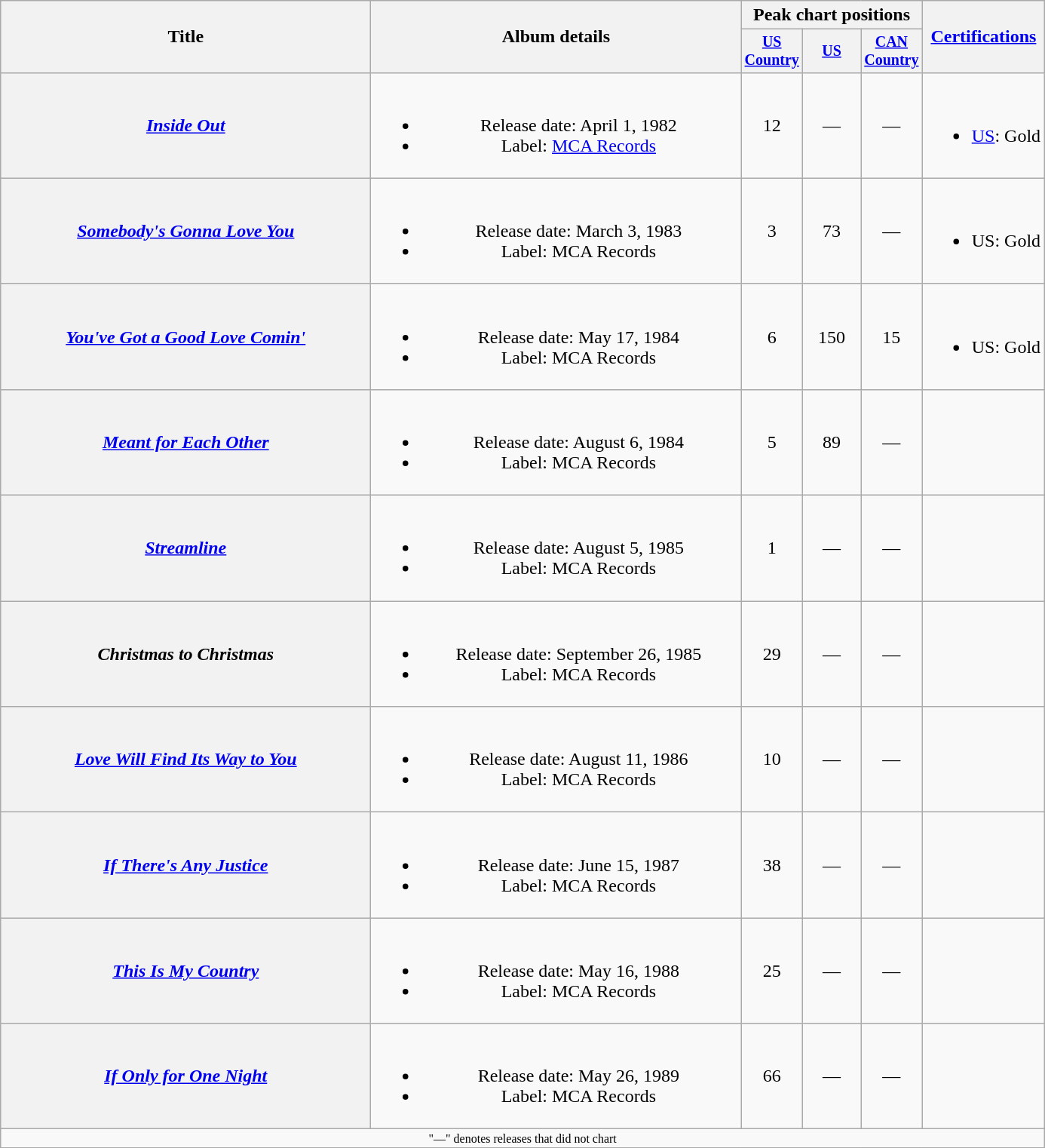<table class="wikitable plainrowheaders" style="text-align:center;">
<tr>
<th rowspan="2" style="width:20em;">Title</th>
<th rowspan="2" style="width:20em;">Album details</th>
<th colspan="3">Peak chart positions</th>
<th rowspan="2"><a href='#'>Certifications</a></th>
</tr>
<tr style="font-size:smaller;">
<th width="45"><a href='#'>US Country</a><br></th>
<th width="45"><a href='#'>US</a><br></th>
<th width="45"><a href='#'>CAN Country</a><br></th>
</tr>
<tr>
<th scope="row"><em><a href='#'>Inside Out</a></em></th>
<td><br><ul><li>Release date: April 1, 1982</li><li>Label: <a href='#'>MCA Records</a></li></ul></td>
<td>12</td>
<td>—</td>
<td>—</td>
<td align="left"><br><ul><li><a href='#'>US</a>: Gold</li></ul></td>
</tr>
<tr>
<th scope="row"><em><a href='#'>Somebody's Gonna Love You</a></em></th>
<td><br><ul><li>Release date: March 3, 1983</li><li>Label: MCA Records</li></ul></td>
<td>3</td>
<td>73</td>
<td>—</td>
<td align="left"><br><ul><li>US: Gold</li></ul></td>
</tr>
<tr>
<th scope="row"><em><a href='#'>You've Got a Good Love Comin'</a></em></th>
<td><br><ul><li>Release date: May 17, 1984</li><li>Label: MCA Records</li></ul></td>
<td>6</td>
<td>150</td>
<td>15</td>
<td align="left"><br><ul><li>US: Gold</li></ul></td>
</tr>
<tr>
<th scope="row"><em><a href='#'>Meant for Each Other</a></em><br></th>
<td><br><ul><li>Release date: August 6, 1984</li><li>Label: MCA Records</li></ul></td>
<td>5</td>
<td>89</td>
<td>—</td>
<td></td>
</tr>
<tr>
<th scope="row"><em><a href='#'>Streamline</a></em></th>
<td><br><ul><li>Release date: August 5, 1985</li><li>Label: MCA Records</li></ul></td>
<td>1</td>
<td>—</td>
<td>—</td>
<td></td>
</tr>
<tr>
<th scope="row"><em>Christmas to Christmas</em></th>
<td><br><ul><li>Release date: September 26, 1985</li><li>Label: MCA Records</li></ul></td>
<td>29</td>
<td>—</td>
<td>—</td>
<td></td>
</tr>
<tr>
<th scope="row"><em><a href='#'>Love Will Find Its Way to You</a></em></th>
<td><br><ul><li>Release date: August 11, 1986</li><li>Label: MCA Records</li></ul></td>
<td>10</td>
<td>—</td>
<td>—</td>
<td></td>
</tr>
<tr>
<th scope="row"><em><a href='#'>If There's Any Justice</a></em></th>
<td><br><ul><li>Release date: June 15, 1987</li><li>Label: MCA Records</li></ul></td>
<td>38</td>
<td>—</td>
<td>—</td>
<td></td>
</tr>
<tr>
<th scope="row"><em><a href='#'>This Is My Country</a></em></th>
<td><br><ul><li>Release date: May 16, 1988</li><li>Label: MCA Records</li></ul></td>
<td>25</td>
<td>—</td>
<td>—</td>
<td></td>
</tr>
<tr>
<th scope="row"><em><a href='#'>If Only for One Night</a></em></th>
<td><br><ul><li>Release date: May 26, 1989</li><li>Label: MCA Records</li></ul></td>
<td>66</td>
<td>—</td>
<td>—</td>
<td></td>
</tr>
<tr>
<td colspan="6" style="font-size:8pt">"—" denotes releases that did not chart</td>
</tr>
<tr>
</tr>
</table>
